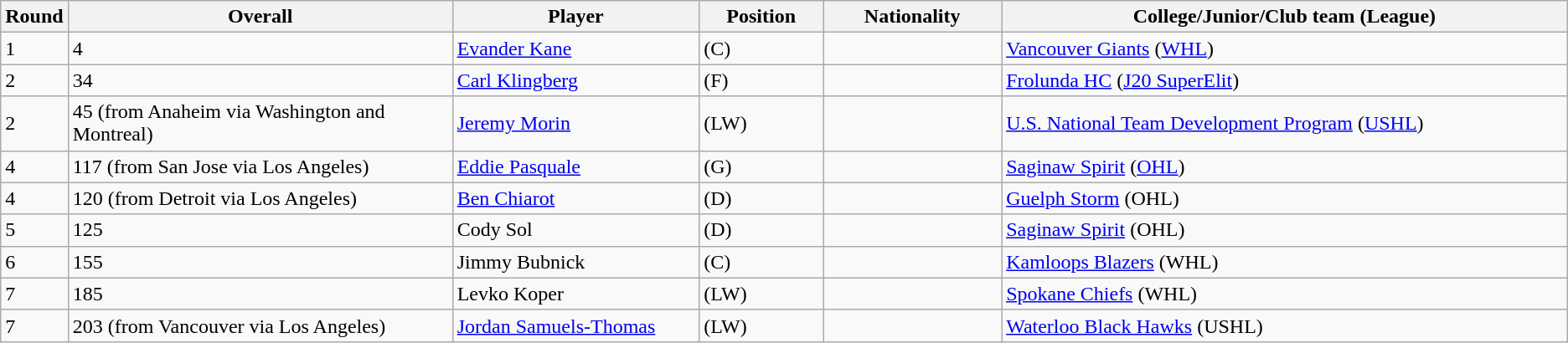<table class="wikitable">
<tr>
<th bgcolor="#DDDDFF" width="2.75%">Round</th>
<th bgcolor="#DDDDFF" width="25.0%">Overall</th>
<th bgcolor="#DDDDFF" width="16.0%">Player</th>
<th bgcolor="#DDDDFF" width="8.0%">Position</th>
<th bgcolor="#DDDDFF" width="11.5%">Nationality</th>
<th bgcolor="#DDDDFF" width="100.0%">College/Junior/Club team (League)</th>
</tr>
<tr>
<td>1</td>
<td>4</td>
<td><a href='#'>Evander Kane</a></td>
<td>(C)</td>
<td></td>
<td><a href='#'>Vancouver Giants</a> (<a href='#'>WHL</a>)</td>
</tr>
<tr>
<td>2</td>
<td>34</td>
<td><a href='#'>Carl Klingberg</a></td>
<td>(F)</td>
<td></td>
<td><a href='#'>Frolunda HC</a> (<a href='#'>J20 SuperElit</a>)</td>
</tr>
<tr>
<td>2</td>
<td>45 (from Anaheim via Washington and Montreal)</td>
<td><a href='#'>Jeremy Morin</a></td>
<td>(LW)</td>
<td></td>
<td><a href='#'>U.S. National Team Development Program</a> (<a href='#'>USHL</a>)</td>
</tr>
<tr>
<td>4</td>
<td>117 (from San Jose via Los Angeles)</td>
<td><a href='#'>Eddie Pasquale</a></td>
<td>(G)</td>
<td></td>
<td><a href='#'>Saginaw Spirit</a> (<a href='#'>OHL</a>)</td>
</tr>
<tr>
<td>4</td>
<td>120 (from Detroit via Los Angeles)</td>
<td><a href='#'>Ben Chiarot</a></td>
<td>(D)</td>
<td></td>
<td><a href='#'>Guelph Storm</a> (OHL)</td>
</tr>
<tr>
<td>5</td>
<td>125</td>
<td>Cody Sol</td>
<td>(D)</td>
<td></td>
<td><a href='#'>Saginaw Spirit</a> (OHL)</td>
</tr>
<tr>
<td>6</td>
<td>155</td>
<td>Jimmy Bubnick</td>
<td>(C)</td>
<td></td>
<td><a href='#'>Kamloops Blazers</a> (WHL)</td>
</tr>
<tr>
<td>7</td>
<td>185</td>
<td>Levko Koper</td>
<td>(LW)</td>
<td></td>
<td><a href='#'>Spokane Chiefs</a> (WHL)</td>
</tr>
<tr>
<td>7</td>
<td>203 (from Vancouver via Los Angeles)</td>
<td><a href='#'>Jordan Samuels-Thomas</a></td>
<td>(LW)</td>
<td></td>
<td><a href='#'>Waterloo Black Hawks</a> (USHL)</td>
</tr>
</table>
